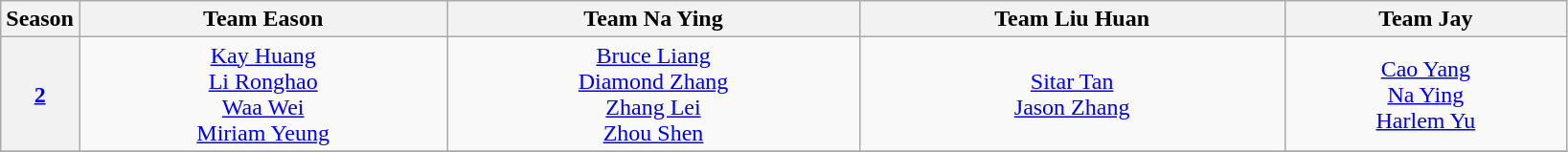<table class="wikitable" style="text-align:center">
<tr>
<th style="width:5%;" scope="col">Season</th>
<th scope="col">Team Eason</th>
<th scope="col">Team Na Ying</th>
<th scope="col">Team Liu Huan</th>
<th scope="col">Team Jay</th>
</tr>
<tr>
<th scope="row"><a href='#'>2</a></th>
<td><a href='#'>Kay Huang</a><br><a href='#'>Li Ronghao</a><br><a href='#'>Waa Wei</a><br><a href='#'>Miriam Yeung</a></td>
<td><a href='#'>Bruce Liang</a><br><a href='#'>Diamond Zhang</a><br><a href='#'>Zhang Lei</a><br><a href='#'>Zhou Shen</a></td>
<td><a href='#'>Sitar Tan</a><br><a href='#'>Jason Zhang</a></td>
<td><a href='#'>Cao Yang</a><br><a href='#'>Na Ying</a><br><a href='#'>Harlem Yu</a></td>
</tr>
<tr>
</tr>
</table>
